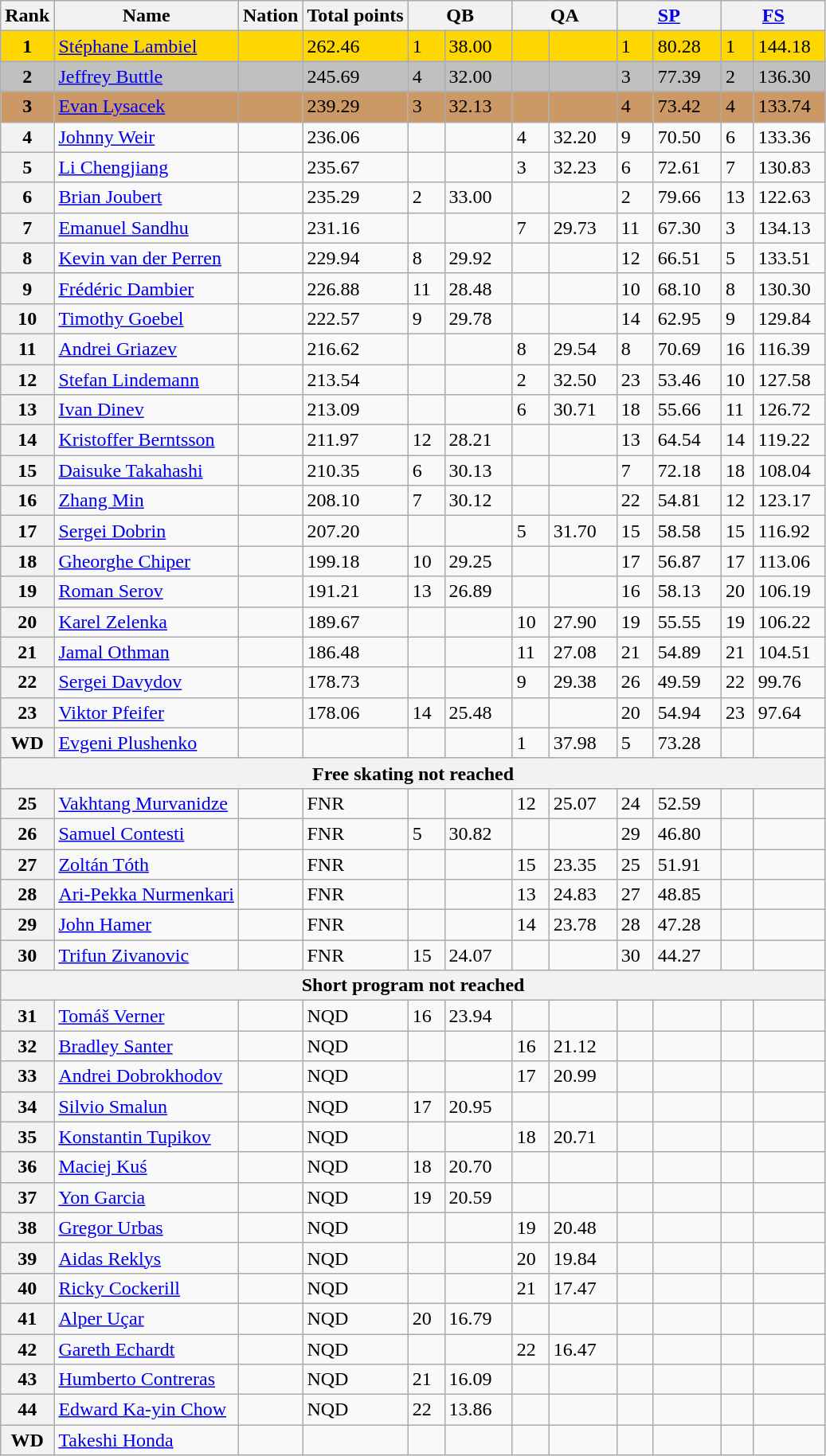<table class="wikitable">
<tr>
<th>Rank</th>
<th>Name</th>
<th>Nation</th>
<th>Total points</th>
<th colspan="2" width="80px">QB</th>
<th colspan="2" width="80px">QA</th>
<th colspan="2" width="80px"><a href='#'>SP</a></th>
<th colspan="2" width="80px"><a href='#'>FS</a></th>
</tr>
<tr bgcolor=gold>
<td align=center><strong>1</strong></td>
<td><a href='#'>Stéphane Lambiel</a></td>
<td></td>
<td>262.46</td>
<td>1</td>
<td>38.00</td>
<td></td>
<td></td>
<td>1</td>
<td>80.28</td>
<td>1</td>
<td>144.18</td>
</tr>
<tr bgcolor=silver>
<td align=center><strong>2</strong></td>
<td><a href='#'>Jeffrey Buttle</a></td>
<td></td>
<td>245.69</td>
<td>4</td>
<td>32.00</td>
<td></td>
<td></td>
<td>3</td>
<td>77.39</td>
<td>2</td>
<td>136.30</td>
</tr>
<tr bgcolor=cc9966>
<td align=center><strong>3</strong></td>
<td><a href='#'>Evan Lysacek</a></td>
<td></td>
<td>239.29</td>
<td>3</td>
<td>32.13</td>
<td></td>
<td></td>
<td>4</td>
<td>73.42</td>
<td>4</td>
<td>133.74</td>
</tr>
<tr>
<th>4</th>
<td><a href='#'>Johnny Weir</a></td>
<td></td>
<td>236.06</td>
<td></td>
<td></td>
<td>4</td>
<td>32.20</td>
<td>9</td>
<td>70.50</td>
<td>6</td>
<td>133.36</td>
</tr>
<tr>
<th>5</th>
<td><a href='#'>Li Chengjiang</a></td>
<td></td>
<td>235.67</td>
<td></td>
<td></td>
<td>3</td>
<td>32.23</td>
<td>6</td>
<td>72.61</td>
<td>7</td>
<td>130.83</td>
</tr>
<tr>
<th>6</th>
<td><a href='#'>Brian Joubert</a></td>
<td></td>
<td>235.29</td>
<td>2</td>
<td>33.00</td>
<td></td>
<td></td>
<td>2</td>
<td>79.66</td>
<td>13</td>
<td>122.63</td>
</tr>
<tr>
<th>7</th>
<td><a href='#'>Emanuel Sandhu</a></td>
<td></td>
<td>231.16</td>
<td></td>
<td></td>
<td>7</td>
<td>29.73</td>
<td>11</td>
<td>67.30</td>
<td>3</td>
<td>134.13</td>
</tr>
<tr>
<th>8</th>
<td><a href='#'>Kevin van der Perren</a></td>
<td></td>
<td>229.94</td>
<td>8</td>
<td>29.92</td>
<td></td>
<td></td>
<td>12</td>
<td>66.51</td>
<td>5</td>
<td>133.51</td>
</tr>
<tr>
<th>9</th>
<td><a href='#'>Frédéric Dambier</a></td>
<td></td>
<td>226.88</td>
<td>11</td>
<td>28.48</td>
<td></td>
<td></td>
<td>10</td>
<td>68.10</td>
<td>8</td>
<td>130.30</td>
</tr>
<tr>
<th>10</th>
<td><a href='#'>Timothy Goebel</a></td>
<td></td>
<td>222.57</td>
<td>9</td>
<td>29.78</td>
<td></td>
<td></td>
<td>14</td>
<td>62.95</td>
<td>9</td>
<td>129.84</td>
</tr>
<tr>
<th>11</th>
<td><a href='#'>Andrei Griazev</a></td>
<td></td>
<td>216.62</td>
<td></td>
<td></td>
<td>8</td>
<td>29.54</td>
<td>8</td>
<td>70.69</td>
<td>16</td>
<td>116.39</td>
</tr>
<tr>
<th>12</th>
<td><a href='#'>Stefan Lindemann</a></td>
<td></td>
<td>213.54</td>
<td></td>
<td></td>
<td>2</td>
<td>32.50</td>
<td>23</td>
<td>53.46</td>
<td>10</td>
<td>127.58</td>
</tr>
<tr>
<th>13</th>
<td><a href='#'>Ivan Dinev</a></td>
<td></td>
<td>213.09</td>
<td></td>
<td></td>
<td>6</td>
<td>30.71</td>
<td>18</td>
<td>55.66</td>
<td>11</td>
<td>126.72</td>
</tr>
<tr>
<th>14</th>
<td><a href='#'>Kristoffer Berntsson</a></td>
<td></td>
<td>211.97</td>
<td>12</td>
<td>28.21</td>
<td></td>
<td></td>
<td>13</td>
<td>64.54</td>
<td>14</td>
<td>119.22</td>
</tr>
<tr>
<th>15</th>
<td><a href='#'>Daisuke Takahashi</a></td>
<td></td>
<td>210.35</td>
<td>6</td>
<td>30.13</td>
<td></td>
<td></td>
<td>7</td>
<td>72.18</td>
<td>18</td>
<td>108.04</td>
</tr>
<tr>
<th>16</th>
<td><a href='#'>Zhang Min</a></td>
<td></td>
<td>208.10</td>
<td>7</td>
<td>30.12</td>
<td></td>
<td></td>
<td>22</td>
<td>54.81</td>
<td>12</td>
<td>123.17</td>
</tr>
<tr>
<th>17</th>
<td><a href='#'>Sergei Dobrin</a></td>
<td></td>
<td>207.20</td>
<td></td>
<td></td>
<td>5</td>
<td>31.70</td>
<td>15</td>
<td>58.58</td>
<td>15</td>
<td>116.92</td>
</tr>
<tr>
<th>18</th>
<td><a href='#'>Gheorghe Chiper</a></td>
<td></td>
<td>199.18</td>
<td>10</td>
<td>29.25</td>
<td></td>
<td></td>
<td>17</td>
<td>56.87</td>
<td>17</td>
<td>113.06</td>
</tr>
<tr>
<th>19</th>
<td><a href='#'>Roman Serov</a></td>
<td></td>
<td>191.21</td>
<td>13</td>
<td>26.89</td>
<td></td>
<td></td>
<td>16</td>
<td>58.13</td>
<td>20</td>
<td>106.19</td>
</tr>
<tr>
<th>20</th>
<td><a href='#'>Karel Zelenka</a></td>
<td></td>
<td>189.67</td>
<td></td>
<td></td>
<td>10</td>
<td>27.90</td>
<td>19</td>
<td>55.55</td>
<td>19</td>
<td>106.22</td>
</tr>
<tr>
<th>21</th>
<td><a href='#'>Jamal Othman</a></td>
<td></td>
<td>186.48</td>
<td></td>
<td></td>
<td>11</td>
<td>27.08</td>
<td>21</td>
<td>54.89</td>
<td>21</td>
<td>104.51</td>
</tr>
<tr>
<th>22</th>
<td><a href='#'>Sergei Davydov</a></td>
<td></td>
<td>178.73</td>
<td></td>
<td></td>
<td>9</td>
<td>29.38</td>
<td>26</td>
<td>49.59</td>
<td>22</td>
<td>99.76</td>
</tr>
<tr>
<th>23</th>
<td><a href='#'>Viktor Pfeifer</a></td>
<td></td>
<td>178.06</td>
<td>14</td>
<td>25.48</td>
<td></td>
<td></td>
<td>20</td>
<td>54.94</td>
<td>23</td>
<td>97.64</td>
</tr>
<tr>
<th>WD</th>
<td><a href='#'>Evgeni Plushenko</a></td>
<td></td>
<td></td>
<td></td>
<td></td>
<td>1</td>
<td>37.98</td>
<td>5</td>
<td>73.28</td>
<td></td>
<td></td>
</tr>
<tr>
<th colspan=12>Free skating not reached</th>
</tr>
<tr>
<th>25</th>
<td><a href='#'>Vakhtang Murvanidze</a></td>
<td></td>
<td>FNR</td>
<td></td>
<td></td>
<td>12</td>
<td>25.07</td>
<td>24</td>
<td>52.59</td>
<td></td>
<td></td>
</tr>
<tr>
<th>26</th>
<td><a href='#'>Samuel Contesti</a></td>
<td></td>
<td>FNR</td>
<td>5</td>
<td>30.82</td>
<td></td>
<td></td>
<td>29</td>
<td>46.80</td>
<td></td>
<td></td>
</tr>
<tr>
<th>27</th>
<td><a href='#'>Zoltán Tóth</a></td>
<td></td>
<td>FNR</td>
<td></td>
<td></td>
<td>15</td>
<td>23.35</td>
<td>25</td>
<td>51.91</td>
<td></td>
<td></td>
</tr>
<tr>
<th>28</th>
<td><a href='#'>Ari-Pekka Nurmenkari</a></td>
<td></td>
<td>FNR</td>
<td></td>
<td></td>
<td>13</td>
<td>24.83</td>
<td>27</td>
<td>48.85</td>
<td></td>
<td></td>
</tr>
<tr>
<th>29</th>
<td><a href='#'>John Hamer</a></td>
<td></td>
<td>FNR</td>
<td></td>
<td></td>
<td>14</td>
<td>23.78</td>
<td>28</td>
<td>47.28</td>
<td></td>
<td></td>
</tr>
<tr>
<th>30</th>
<td><a href='#'>Trifun Zivanovic</a></td>
<td></td>
<td>FNR</td>
<td>15</td>
<td>24.07</td>
<td></td>
<td></td>
<td>30</td>
<td>44.27</td>
<td></td>
<td></td>
</tr>
<tr>
<th colspan=12>Short program not reached</th>
</tr>
<tr>
<th>31</th>
<td><a href='#'>Tomáš Verner</a></td>
<td></td>
<td>NQD</td>
<td>16</td>
<td>23.94</td>
<td></td>
<td></td>
<td></td>
<td></td>
<td></td>
<td></td>
</tr>
<tr>
<th>32</th>
<td><a href='#'>Bradley Santer</a></td>
<td></td>
<td>NQD</td>
<td></td>
<td></td>
<td>16</td>
<td>21.12</td>
<td></td>
<td></td>
<td></td>
<td></td>
</tr>
<tr>
<th>33</th>
<td><a href='#'>Andrei Dobrokhodov</a></td>
<td></td>
<td>NQD</td>
<td></td>
<td></td>
<td>17</td>
<td>20.99</td>
<td></td>
<td></td>
<td></td>
<td></td>
</tr>
<tr>
<th>34</th>
<td><a href='#'>Silvio Smalun</a></td>
<td></td>
<td>NQD</td>
<td>17</td>
<td>20.95</td>
<td></td>
<td></td>
<td></td>
<td></td>
<td></td>
<td></td>
</tr>
<tr>
<th>35</th>
<td><a href='#'>Konstantin Tupikov</a></td>
<td></td>
<td>NQD</td>
<td></td>
<td></td>
<td>18</td>
<td>20.71</td>
<td></td>
<td></td>
<td></td>
<td></td>
</tr>
<tr>
<th>36</th>
<td><a href='#'>Maciej Kuś</a></td>
<td></td>
<td>NQD</td>
<td>18</td>
<td>20.70</td>
<td></td>
<td></td>
<td></td>
<td></td>
<td></td>
<td></td>
</tr>
<tr>
<th>37</th>
<td><a href='#'>Yon Garcia</a></td>
<td></td>
<td>NQD</td>
<td>19</td>
<td>20.59</td>
<td></td>
<td></td>
<td></td>
<td></td>
<td></td>
<td></td>
</tr>
<tr>
<th>38</th>
<td><a href='#'>Gregor Urbas</a></td>
<td></td>
<td>NQD</td>
<td></td>
<td></td>
<td>19</td>
<td>20.48</td>
<td></td>
<td></td>
<td></td>
<td></td>
</tr>
<tr>
<th>39</th>
<td><a href='#'>Aidas Reklys</a></td>
<td></td>
<td>NQD</td>
<td></td>
<td></td>
<td>20</td>
<td>19.84</td>
<td></td>
<td></td>
<td></td>
<td></td>
</tr>
<tr>
<th>40</th>
<td><a href='#'>Ricky Cockerill</a></td>
<td></td>
<td>NQD</td>
<td></td>
<td></td>
<td>21</td>
<td>17.47</td>
<td></td>
<td></td>
<td></td>
<td></td>
</tr>
<tr>
<th>41</th>
<td><a href='#'>Alper Uçar</a></td>
<td></td>
<td>NQD</td>
<td>20</td>
<td>16.79</td>
<td></td>
<td></td>
<td></td>
<td></td>
<td></td>
<td></td>
</tr>
<tr>
<th>42</th>
<td><a href='#'>Gareth Echardt</a></td>
<td></td>
<td>NQD</td>
<td></td>
<td></td>
<td>22</td>
<td>16.47</td>
<td></td>
<td></td>
<td></td>
<td></td>
</tr>
<tr>
<th>43</th>
<td><a href='#'>Humberto Contreras</a></td>
<td></td>
<td>NQD</td>
<td>21</td>
<td>16.09</td>
<td></td>
<td></td>
<td></td>
<td></td>
<td></td>
<td></td>
</tr>
<tr>
<th>44</th>
<td><a href='#'>Edward Ka-yin Chow</a></td>
<td></td>
<td>NQD</td>
<td>22</td>
<td>13.86</td>
<td></td>
<td></td>
<td></td>
<td></td>
<td></td>
<td></td>
</tr>
<tr>
<th>WD</th>
<td><a href='#'>Takeshi Honda</a></td>
<td></td>
<td></td>
<td></td>
<td></td>
<td></td>
<td></td>
<td></td>
<td></td>
<td></td>
<td></td>
</tr>
</table>
